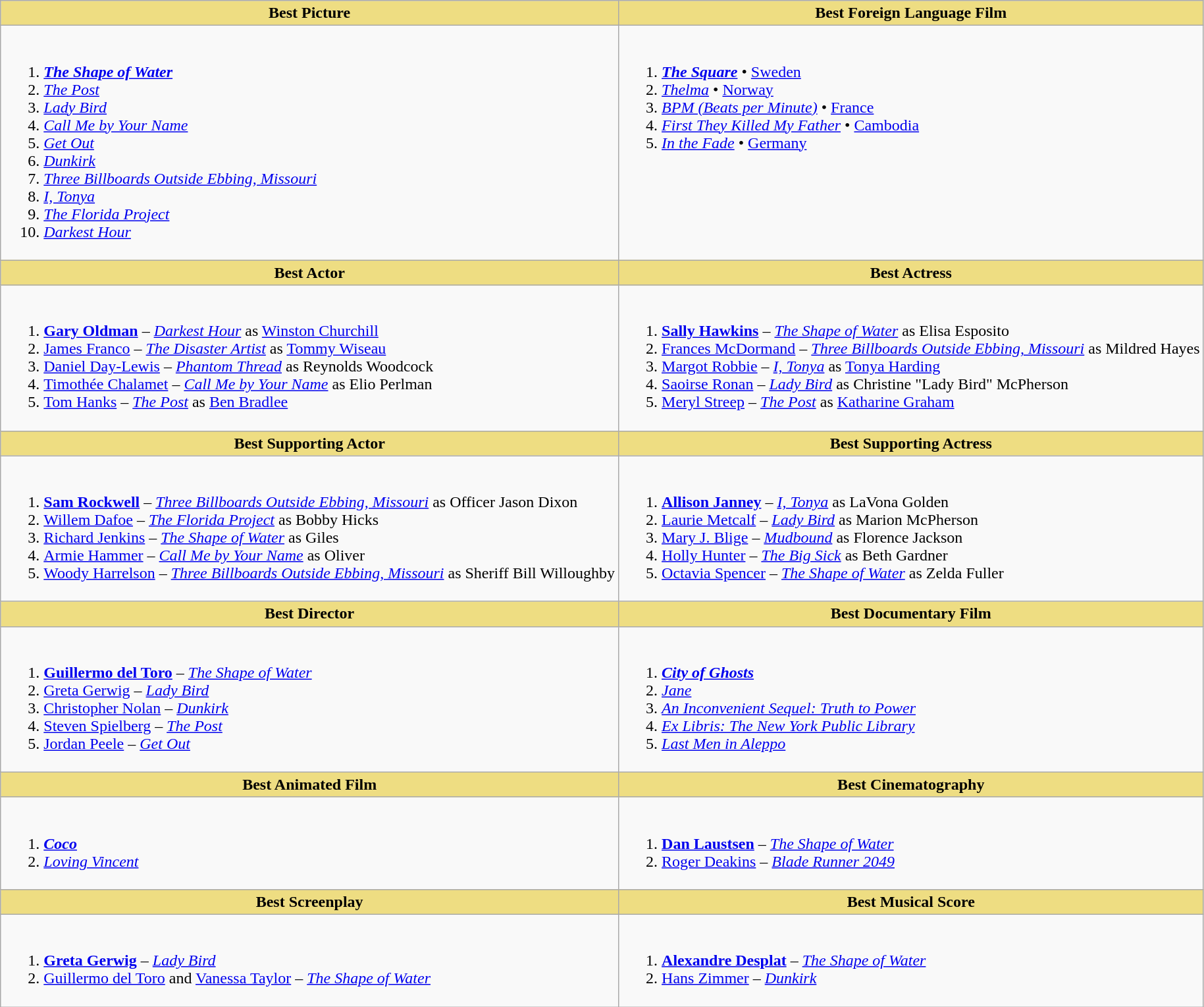<table class=wikitable style="width="100%">
<tr>
<th style="background:#EEDD82;" ! style="width="50%">Best Picture</th>
<th style="background:#EEDD82;" ! style="width="50%">Best Foreign Language Film</th>
</tr>
<tr>
<td valign="top"><br><ol><li><strong><em><a href='#'>The Shape of Water</a></em></strong></li><li><em><a href='#'>The Post</a></em></li><li><em><a href='#'>Lady Bird</a></em></li><li><em><a href='#'>Call Me by Your Name</a></em></li><li><em><a href='#'>Get Out</a></em></li><li><em><a href='#'>Dunkirk</a></em></li><li><em><a href='#'>Three Billboards Outside Ebbing, Missouri</a></em></li><li><em><a href='#'>I, Tonya</a></em></li><li><em><a href='#'>The Florida Project</a></em></li><li><em><a href='#'>Darkest Hour</a></em></li></ol></td>
<td valign="top"><br><ol><li><strong><em><a href='#'>The Square</a></em></strong> • <a href='#'>Sweden</a></li><li><em><a href='#'>Thelma</a></em> • <a href='#'>Norway</a></li><li><em><a href='#'>BPM (Beats per Minute)</a></em> • <a href='#'>France</a></li><li><em><a href='#'>First They Killed My Father</a></em> • <a href='#'>Cambodia</a></li><li><em><a href='#'>In the Fade</a></em> • <a href='#'>Germany</a></li></ol></td>
</tr>
<tr>
<th style="background:#EEDD82;" ! style="width="50%">Best Actor</th>
<th style="background:#EEDD82;" ! style="width="50%">Best Actress</th>
</tr>
<tr>
<td valign="top"><br><ol><li><strong><a href='#'>Gary Oldman</a></strong> – <em><a href='#'>Darkest Hour</a></em> as <a href='#'>Winston Churchill</a></li><li><a href='#'>James Franco</a> – <em><a href='#'>The Disaster Artist</a></em> as <a href='#'>Tommy Wiseau</a></li><li><a href='#'>Daniel Day-Lewis</a> – <em><a href='#'>Phantom Thread</a></em> as Reynolds Woodcock</li><li><a href='#'>Timothée Chalamet</a> – <em><a href='#'>Call Me by Your Name</a></em> as Elio Perlman</li><li><a href='#'>Tom Hanks</a> – <em><a href='#'>The Post</a></em> as <a href='#'>Ben Bradlee</a></li></ol></td>
<td valign="top"><br><ol><li><strong><a href='#'>Sally Hawkins</a></strong> – <em><a href='#'>The Shape of Water</a></em> as Elisa Esposito</li><li><a href='#'>Frances McDormand</a> – <em><a href='#'>Three Billboards Outside Ebbing, Missouri</a></em> as Mildred Hayes</li><li><a href='#'>Margot Robbie</a> – <em><a href='#'>I, Tonya</a></em> as <a href='#'>Tonya Harding</a></li><li><a href='#'>Saoirse Ronan</a> – <em><a href='#'>Lady Bird</a></em> as Christine "Lady Bird" McPherson</li><li><a href='#'>Meryl Streep</a> – <em><a href='#'>The Post</a></em> as <a href='#'>Katharine Graham</a></li></ol></td>
</tr>
<tr>
<th style="background:#EEDD82;" ! style="width="50%">Best Supporting Actor</th>
<th style="background:#EEDD82;" ! style="width="50%">Best Supporting Actress</th>
</tr>
<tr>
<td valign="top"><br><ol><li><strong><a href='#'>Sam Rockwell</a></strong> – <em><a href='#'>Three Billboards Outside Ebbing, Missouri</a></em> as Officer Jason Dixon</li><li><a href='#'>Willem Dafoe</a> – <em><a href='#'>The Florida Project</a></em> as Bobby Hicks</li><li><a href='#'>Richard Jenkins</a> – <em><a href='#'>The Shape of Water</a></em> as Giles</li><li><a href='#'>Armie Hammer</a> – <em><a href='#'>Call Me by Your Name</a></em> as Oliver</li><li><a href='#'>Woody Harrelson</a> – <em><a href='#'>Three Billboards Outside Ebbing, Missouri</a></em> as Sheriff Bill Willoughby</li></ol></td>
<td valign="top"><br><ol><li><strong><a href='#'>Allison Janney</a></strong> – <em><a href='#'>I, Tonya</a></em> as LaVona Golden</li><li><a href='#'>Laurie Metcalf</a> – <em><a href='#'>Lady Bird</a></em> as Marion McPherson</li><li><a href='#'>Mary J. Blige</a> – <em><a href='#'>Mudbound</a></em> as Florence Jackson</li><li><a href='#'>Holly Hunter</a> – <em><a href='#'>The Big Sick</a></em> as Beth Gardner</li><li><a href='#'>Octavia Spencer</a> – <em><a href='#'>The Shape of Water</a></em> as Zelda Fuller</li></ol></td>
</tr>
<tr>
<th style="background:#EEDD82;" ! style="width="50%">Best Director</th>
<th style="background:#EEDD82;" ! style="width="50%">Best Documentary Film</th>
</tr>
<tr>
<td valign="top"><br><ol><li><strong><a href='#'>Guillermo del Toro</a></strong> – <em><a href='#'>The Shape of Water</a></em></li><li><a href='#'>Greta Gerwig</a> – <em><a href='#'>Lady Bird</a></em></li><li><a href='#'>Christopher Nolan</a> – <em><a href='#'>Dunkirk</a></em></li><li><a href='#'>Steven Spielberg</a> – <em><a href='#'>The Post</a></em></li><li><a href='#'>Jordan Peele</a> – <em><a href='#'>Get Out</a></em></li></ol></td>
<td valign="top"><br><ol><li><strong><em><a href='#'>City of Ghosts</a></em></strong></li><li><em><a href='#'>Jane</a></em></li><li><em><a href='#'>An Inconvenient Sequel: Truth to Power</a></em></li><li><em><a href='#'>Ex Libris: The New York Public Library</a></em></li><li><em><a href='#'>Last Men in Aleppo</a></em></li></ol></td>
</tr>
<tr>
<th style="background:#EEDD82;" ! style="width="50%">Best Animated Film</th>
<th style="background:#EEDD82;" ! style="width="50%">Best Cinematography</th>
</tr>
<tr>
<td valign="top"><br><ol><li><strong><em><a href='#'>Coco</a></em></strong></li><li><em><a href='#'>Loving Vincent</a></em></li></ol></td>
<td valign="top"><br><ol><li><strong><a href='#'>Dan Laustsen</a></strong> – <em><a href='#'>The Shape of Water</a></em></li><li><a href='#'>Roger Deakins</a> – <em><a href='#'>Blade Runner 2049</a></em></li></ol></td>
</tr>
<tr>
<th style="background:#EEDD82;" ! style="width="50%">Best Screenplay</th>
<th style="background:#EEDD82;" ! style="width="50%">Best Musical Score</th>
</tr>
<tr>
<td valign="top"><br><ol><li><strong><a href='#'>Greta Gerwig</a></strong> – <em><a href='#'>Lady Bird</a></em></li><li><a href='#'>Guillermo del Toro</a> and <a href='#'>Vanessa Taylor</a> – <em><a href='#'>The Shape of Water</a></em></li></ol></td>
<td valign="top"><br><ol><li><strong><a href='#'>Alexandre Desplat</a></strong> – <em><a href='#'>The Shape of Water</a></em></li><li><a href='#'>Hans Zimmer</a> – <em><a href='#'>Dunkirk</a></em></li></ol></td>
</tr>
</table>
